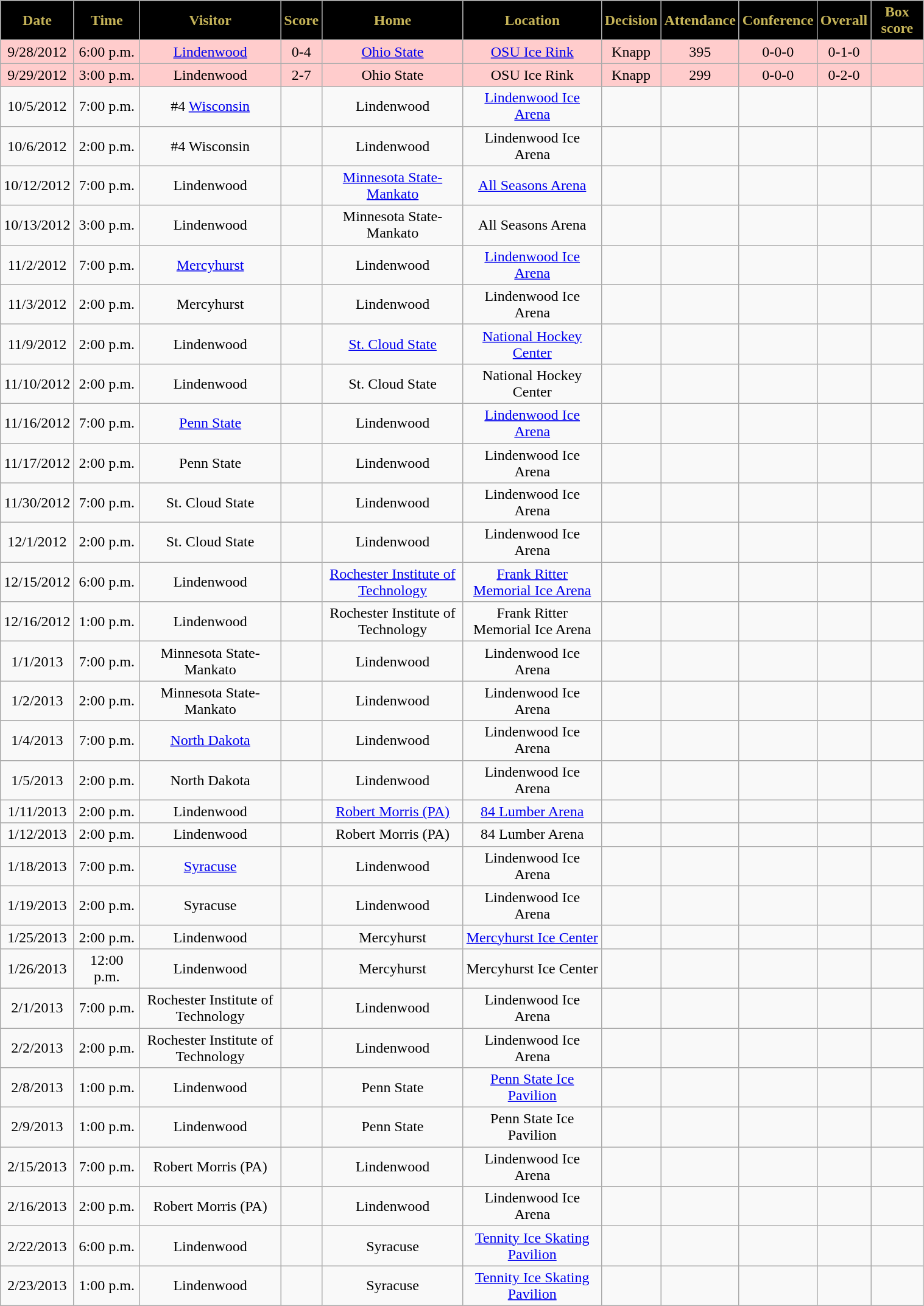<table class="wikitable" width=80%">
<tr align="center"  style=" background:black;color:#C5B358;">
<td><strong>Date</strong></td>
<td><strong>Time</strong></td>
<td><strong>Visitor</strong></td>
<td><strong>Score</strong></td>
<td><strong>Home</strong></td>
<td><strong>Location</strong></td>
<td><strong>Decision</strong></td>
<td><strong>Attendance</strong></td>
<td><strong>Conference</strong></td>
<td><strong>Overall</strong></td>
<td><strong>Box score</strong></td>
</tr>
<tr align="center" bgcolor="#ffcccc">
<td>9/28/2012</td>
<td>6:00 p.m.</td>
<td><a href='#'>Lindenwood</a></td>
<td>0-4</td>
<td><a href='#'>Ohio State</a></td>
<td><a href='#'>OSU Ice Rink</a></td>
<td>Knapp</td>
<td>395</td>
<td>0-0-0</td>
<td>0-1-0</td>
<td></td>
</tr>
<tr align="center" bgcolor="#ffcccc">
<td>9/29/2012</td>
<td>3:00 p.m.</td>
<td>Lindenwood</td>
<td>2-7</td>
<td>Ohio State</td>
<td>OSU Ice Rink</td>
<td>Knapp</td>
<td>299</td>
<td>0-0-0</td>
<td>0-2-0</td>
<td></td>
</tr>
<tr align="center" bgcolor="">
<td>10/5/2012</td>
<td>7:00 p.m.</td>
<td>#4 <a href='#'>Wisconsin</a></td>
<td></td>
<td>Lindenwood</td>
<td><a href='#'>Lindenwood Ice Arena</a></td>
<td></td>
<td></td>
<td></td>
<td></td>
<td></td>
</tr>
<tr align="center" bgcolor="">
<td>10/6/2012</td>
<td>2:00 p.m.</td>
<td>#4 Wisconsin</td>
<td></td>
<td>Lindenwood</td>
<td>Lindenwood Ice Arena</td>
<td></td>
<td></td>
<td></td>
<td></td>
<td></td>
</tr>
<tr align="center" bgcolor="">
<td>10/12/2012</td>
<td>7:00 p.m.</td>
<td>Lindenwood</td>
<td></td>
<td><a href='#'>Minnesota State-Mankato</a></td>
<td><a href='#'>All Seasons Arena</a></td>
<td></td>
<td></td>
<td></td>
<td></td>
<td></td>
</tr>
<tr align="center" bgcolor="">
<td>10/13/2012</td>
<td>3:00 p.m.</td>
<td>Lindenwood</td>
<td></td>
<td>Minnesota State-Mankato</td>
<td>All Seasons Arena</td>
<td></td>
<td></td>
<td></td>
<td></td>
<td></td>
</tr>
<tr align="center" bgcolor="">
<td>11/2/2012</td>
<td>7:00 p.m.</td>
<td><a href='#'>Mercyhurst</a></td>
<td></td>
<td>Lindenwood</td>
<td><a href='#'>Lindenwood Ice Arena</a></td>
<td></td>
<td></td>
<td></td>
<td></td>
<td></td>
</tr>
<tr align="center" bgcolor="">
<td>11/3/2012</td>
<td>2:00 p.m.</td>
<td>Mercyhurst</td>
<td></td>
<td>Lindenwood</td>
<td>Lindenwood Ice Arena</td>
<td></td>
<td></td>
<td></td>
<td></td>
<td></td>
</tr>
<tr align="center" bgcolor="">
<td>11/9/2012</td>
<td>2:00 p.m.</td>
<td>Lindenwood</td>
<td></td>
<td><a href='#'>St. Cloud State</a></td>
<td><a href='#'>National Hockey Center</a></td>
<td></td>
<td></td>
<td></td>
<td></td>
<td></td>
</tr>
<tr align="center" bgcolor="">
<td>11/10/2012</td>
<td>2:00 p.m.</td>
<td>Lindenwood</td>
<td></td>
<td>St. Cloud State</td>
<td>National Hockey Center</td>
<td></td>
<td></td>
<td></td>
<td></td>
<td></td>
</tr>
<tr align="center" bgcolor="">
<td>11/16/2012</td>
<td>7:00 p.m.</td>
<td><a href='#'>Penn State</a></td>
<td></td>
<td>Lindenwood</td>
<td><a href='#'>Lindenwood Ice Arena</a></td>
<td></td>
<td></td>
<td></td>
<td></td>
<td></td>
</tr>
<tr align="center" bgcolor="">
<td>11/17/2012</td>
<td>2:00 p.m.</td>
<td>Penn State</td>
<td></td>
<td>Lindenwood</td>
<td>Lindenwood Ice Arena</td>
<td></td>
<td></td>
<td></td>
<td></td>
<td></td>
</tr>
<tr align="center" bgcolor="">
<td>11/30/2012</td>
<td>7:00 p.m.</td>
<td>St. Cloud State</td>
<td></td>
<td>Lindenwood</td>
<td>Lindenwood Ice Arena</td>
<td></td>
<td></td>
<td></td>
<td></td>
<td></td>
</tr>
<tr align="center" bgcolor="">
<td>12/1/2012</td>
<td>2:00 p.m.</td>
<td>St. Cloud State</td>
<td></td>
<td>Lindenwood</td>
<td>Lindenwood Ice Arena</td>
<td></td>
<td></td>
<td></td>
<td></td>
<td></td>
</tr>
<tr align="center" bgcolor="">
<td>12/15/2012</td>
<td>6:00 p.m.</td>
<td>Lindenwood</td>
<td></td>
<td><a href='#'>Rochester Institute of Technology</a></td>
<td><a href='#'>Frank Ritter Memorial Ice Arena</a></td>
<td></td>
<td></td>
<td></td>
<td></td>
<td></td>
</tr>
<tr align="center" bgcolor="">
<td>12/16/2012</td>
<td>1:00 p.m.</td>
<td>Lindenwood</td>
<td></td>
<td>Rochester Institute of Technology</td>
<td>Frank Ritter Memorial Ice Arena</td>
<td></td>
<td></td>
<td></td>
<td></td>
<td></td>
</tr>
<tr align="center" bgcolor="">
<td>1/1/2013</td>
<td>7:00 p.m.</td>
<td>Minnesota State-Mankato</td>
<td></td>
<td>Lindenwood</td>
<td>Lindenwood Ice Arena</td>
<td></td>
<td></td>
<td></td>
<td></td>
<td></td>
</tr>
<tr align="center" bgcolor="">
<td>1/2/2013</td>
<td>2:00 p.m.</td>
<td>Minnesota State-Mankato</td>
<td></td>
<td>Lindenwood</td>
<td>Lindenwood Ice Arena</td>
<td></td>
<td></td>
<td></td>
<td></td>
<td></td>
</tr>
<tr align="center" bgcolor="">
<td>1/4/2013</td>
<td>7:00 p.m.</td>
<td><a href='#'>North Dakota</a></td>
<td></td>
<td>Lindenwood</td>
<td>Lindenwood Ice Arena</td>
<td></td>
<td></td>
<td></td>
<td></td>
<td></td>
</tr>
<tr align="center" bgcolor="">
<td>1/5/2013</td>
<td>2:00 p.m.</td>
<td>North Dakota</td>
<td></td>
<td>Lindenwood</td>
<td>Lindenwood Ice Arena</td>
<td></td>
<td></td>
<td></td>
<td></td>
<td></td>
</tr>
<tr align="center" bgcolor="">
<td>1/11/2013</td>
<td>2:00 p.m.</td>
<td>Lindenwood</td>
<td></td>
<td><a href='#'>Robert Morris (PA)</a></td>
<td><a href='#'>84 Lumber Arena</a></td>
<td></td>
<td></td>
<td></td>
<td></td>
<td></td>
</tr>
<tr align="center" bgcolor="">
<td>1/12/2013</td>
<td>2:00 p.m.</td>
<td>Lindenwood</td>
<td></td>
<td>Robert Morris (PA)</td>
<td>84 Lumber Arena</td>
<td></td>
<td></td>
<td></td>
<td></td>
<td></td>
</tr>
<tr align="center" bgcolor="">
<td>1/18/2013</td>
<td>7:00 p.m.</td>
<td><a href='#'>Syracuse</a></td>
<td></td>
<td>Lindenwood</td>
<td>Lindenwood Ice Arena</td>
<td></td>
<td></td>
<td></td>
<td></td>
<td></td>
</tr>
<tr align="center" bgcolor="">
<td>1/19/2013</td>
<td>2:00 p.m.</td>
<td>Syracuse</td>
<td></td>
<td>Lindenwood</td>
<td>Lindenwood Ice Arena</td>
<td></td>
<td></td>
<td></td>
<td></td>
<td></td>
</tr>
<tr align="center" bgcolor="">
<td>1/25/2013</td>
<td>2:00 p.m.</td>
<td>Lindenwood</td>
<td></td>
<td>Mercyhurst</td>
<td><a href='#'>Mercyhurst Ice Center</a></td>
<td></td>
<td></td>
<td></td>
<td></td>
<td></td>
</tr>
<tr align="center" bgcolor="">
<td>1/26/2013</td>
<td>12:00 p.m.</td>
<td>Lindenwood</td>
<td></td>
<td>Mercyhurst</td>
<td>Mercyhurst Ice Center</td>
<td></td>
<td></td>
<td></td>
<td></td>
<td></td>
</tr>
<tr align="center" bgcolor="">
<td>2/1/2013</td>
<td>7:00 p.m.</td>
<td>Rochester Institute of Technology</td>
<td></td>
<td>Lindenwood</td>
<td>Lindenwood Ice Arena</td>
<td></td>
<td></td>
<td></td>
<td></td>
<td></td>
</tr>
<tr align="center" bgcolor="">
<td>2/2/2013</td>
<td>2:00 p.m.</td>
<td>Rochester Institute of Technology</td>
<td></td>
<td>Lindenwood</td>
<td>Lindenwood Ice Arena</td>
<td></td>
<td></td>
<td></td>
<td></td>
<td></td>
</tr>
<tr align="center" bgcolor="">
<td>2/8/2013</td>
<td>1:00 p.m.</td>
<td>Lindenwood</td>
<td></td>
<td>Penn State</td>
<td><a href='#'>Penn State Ice Pavilion</a></td>
<td></td>
<td></td>
<td></td>
<td></td>
<td></td>
</tr>
<tr align="center" bgcolor="">
<td>2/9/2013</td>
<td>1:00 p.m.</td>
<td>Lindenwood</td>
<td></td>
<td>Penn State</td>
<td>Penn State Ice Pavilion</td>
<td></td>
<td></td>
<td></td>
<td></td>
<td></td>
</tr>
<tr align="center" bgcolor="">
<td>2/15/2013</td>
<td>7:00 p.m.</td>
<td>Robert Morris (PA)</td>
<td></td>
<td>Lindenwood</td>
<td>Lindenwood Ice Arena</td>
<td></td>
<td></td>
<td></td>
<td></td>
<td></td>
</tr>
<tr align="center" bgcolor="">
<td>2/16/2013</td>
<td>2:00 p.m.</td>
<td>Robert Morris (PA)</td>
<td></td>
<td>Lindenwood</td>
<td>Lindenwood Ice Arena</td>
<td></td>
<td></td>
<td></td>
<td></td>
<td></td>
</tr>
<tr align="center" bgcolor="">
<td>2/22/2013</td>
<td>6:00 p.m.</td>
<td>Lindenwood</td>
<td></td>
<td>Syracuse</td>
<td><a href='#'>Tennity Ice Skating Pavilion</a></td>
<td></td>
<td></td>
<td></td>
<td></td>
<td></td>
</tr>
<tr align="center" bgcolor="">
<td>2/23/2013</td>
<td>1:00 p.m.</td>
<td>Lindenwood</td>
<td></td>
<td>Syracuse</td>
<td><a href='#'>Tennity Ice Skating Pavilion</a></td>
<td></td>
<td></td>
<td></td>
<td></td>
<td></td>
</tr>
<tr align="center" bgcolor="">
</tr>
</table>
